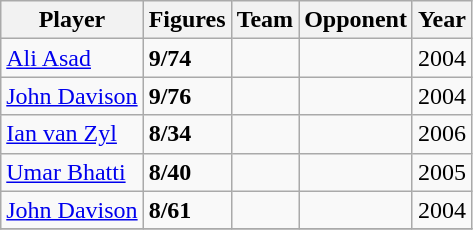<table class="wikitable">
<tr>
<th>Player</th>
<th>Figures</th>
<th>Team</th>
<th>Opponent</th>
<th>Year</th>
</tr>
<tr>
<td><a href='#'>Ali Asad</a></td>
<td><strong>9/74</strong></td>
<td></td>
<td></td>
<td>2004</td>
</tr>
<tr>
<td><a href='#'>John Davison</a></td>
<td><strong>9/76</strong></td>
<td></td>
<td></td>
<td>2004</td>
</tr>
<tr>
<td><a href='#'>Ian van Zyl</a></td>
<td><strong>8/34</strong></td>
<td></td>
<td></td>
<td>2006</td>
</tr>
<tr>
<td><a href='#'>Umar Bhatti</a></td>
<td><strong>8/40</strong></td>
<td></td>
<td></td>
<td>2005</td>
</tr>
<tr>
<td><a href='#'>John Davison</a></td>
<td><strong>8/61</strong></td>
<td></td>
<td></td>
<td>2004</td>
</tr>
<tr>
</tr>
</table>
